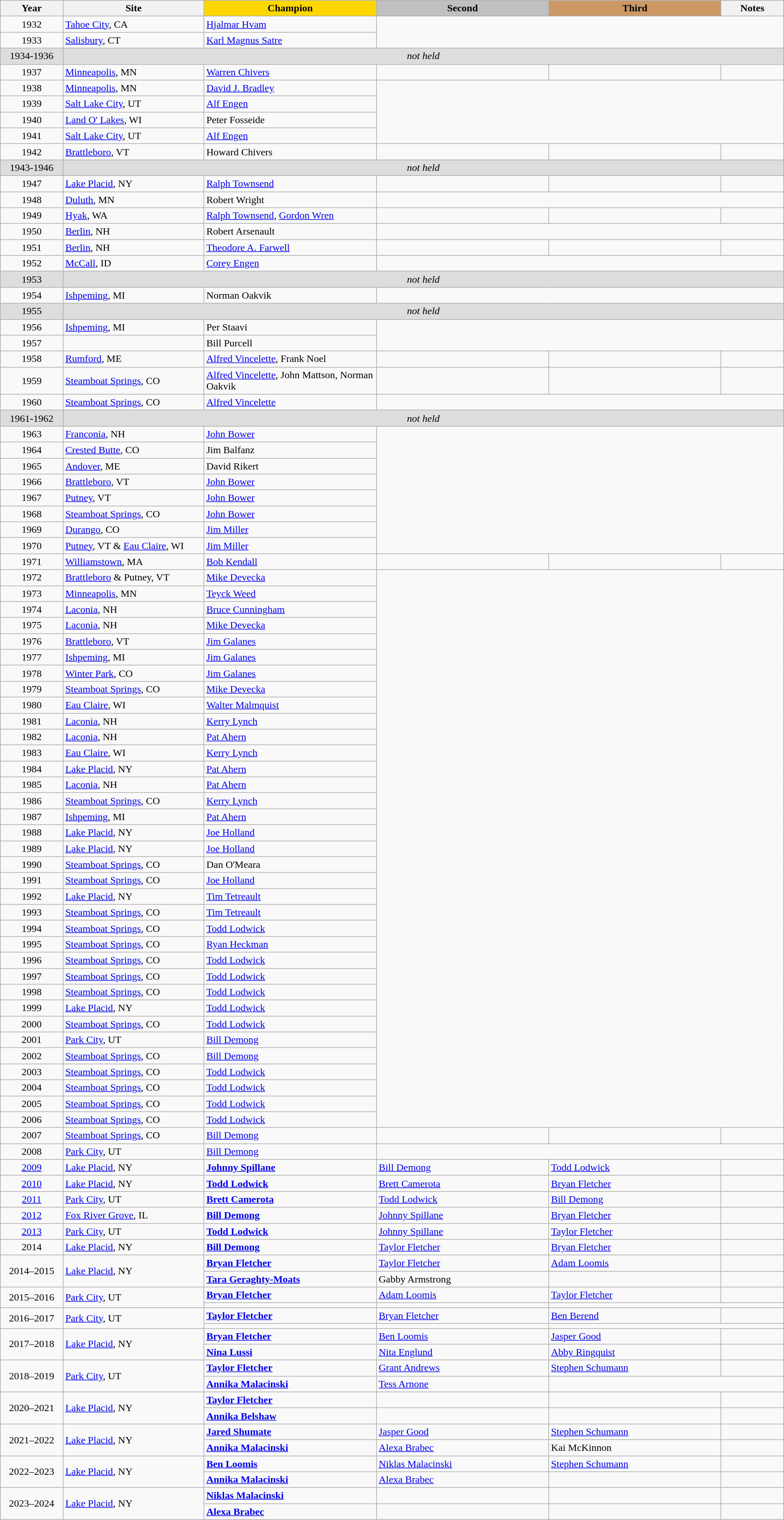<table class="wikitable">
<tr>
<th class="hintergrundfarbe6" style="width:8%">Year</th>
<th class="hintergrundfarbe6">Site</th>
<th style="width:22%; background:gold">Champion</th>
<th style="width:22%; background:silver">Second</th>
<th style="width:22%; background:#CC9966">Third</th>
<th style="width:8%">Notes</th>
</tr>
<tr>
<td align="center">1932</td>
<td><a href='#'>Tahoe City</a>, CA</td>
<td><a href='#'>Hjalmar Hvam</a></td>
</tr>
<tr>
<td align="center">1933</td>
<td><a href='#'>Salisbury</a>, CT</td>
<td><a href='#'>Karl Magnus Satre</a></td>
</tr>
<tr>
<td align="center" bgcolor="#DDDDDD">1934-1936</td>
<td align="center" colspan="5" bgcolor="#DDDDDD"><em>not held</em></td>
</tr>
<tr>
<td align="center">1937</td>
<td><a href='#'>Minneapolis</a>, MN</td>
<td><a href='#'>Warren Chivers</a></td>
<td></td>
<td></td>
<td></td>
</tr>
<tr>
<td align="center">1938</td>
<td><a href='#'>Minneapolis</a>, MN</td>
<td><a href='#'>David J. Bradley</a></td>
</tr>
<tr>
<td align="center">1939</td>
<td><a href='#'>Salt Lake City</a>, UT</td>
<td><a href='#'>Alf Engen</a></td>
</tr>
<tr>
<td align="center">1940</td>
<td><a href='#'>Land O' Lakes</a>, WI</td>
<td>Peter Fosseide</td>
</tr>
<tr>
<td align="center">1941</td>
<td><a href='#'>Salt Lake City</a>, UT</td>
<td><a href='#'>Alf Engen</a></td>
</tr>
<tr>
<td align="center">1942</td>
<td><a href='#'>Brattleboro</a>, VT</td>
<td>Howard Chivers</td>
<td></td>
<td></td>
<td></td>
</tr>
<tr>
<td align="center" bgcolor="#DDDDDD">1943-1946</td>
<td align="center" colspan="5" bgcolor="#DDDDDD"><em>not held</em></td>
</tr>
<tr>
<td align="center">1947</td>
<td><a href='#'>Lake Placid</a>, NY</td>
<td><a href='#'>Ralph Townsend</a></td>
<td></td>
<td></td>
<td></td>
</tr>
<tr>
<td align="center">1948</td>
<td><a href='#'>Duluth</a>, MN</td>
<td>Robert Wright</td>
</tr>
<tr>
<td align="center">1949</td>
<td><a href='#'>Hyak</a>, WA</td>
<td><a href='#'>Ralph Townsend</a>, <a href='#'>Gordon Wren</a></td>
<td></td>
<td></td>
<td></td>
</tr>
<tr>
<td align="center">1950</td>
<td><a href='#'>Berlin</a>, NH</td>
<td>Robert Arsenault</td>
</tr>
<tr>
<td align="center">1951</td>
<td><a href='#'>Berlin</a>, NH</td>
<td><a href='#'>Theodore A. Farwell</a></td>
<td></td>
<td></td>
<td></td>
</tr>
<tr>
<td align="center">1952</td>
<td><a href='#'>McCall</a>, ID</td>
<td><a href='#'>Corey Engen</a></td>
</tr>
<tr>
<td align="center" bgcolor="#DDDDDD">1953</td>
<td align="center" colspan="5" bgcolor="#DDDDDD"><em>not held</em></td>
</tr>
<tr>
<td align="center">1954</td>
<td><a href='#'>Ishpeming</a>, MI</td>
<td>Norman Oakvik</td>
</tr>
<tr>
<td align="center" bgcolor="#DDDDDD">1955</td>
<td align="center" colspan="5" bgcolor="#DDDDDD"><em>not held</em></td>
</tr>
<tr>
<td align="center">1956</td>
<td><a href='#'>Ishpeming</a>, MI</td>
<td>Per Staavi</td>
</tr>
<tr>
<td align="center">1957</td>
<td></td>
<td>Bill Purcell</td>
</tr>
<tr>
<td align="center">1958</td>
<td><a href='#'>Rumford</a>, ME</td>
<td><a href='#'>Alfred Vincelette</a>, Frank Noel</td>
<td></td>
<td></td>
<td></td>
</tr>
<tr>
<td align="center">1959</td>
<td><a href='#'>Steamboat Springs</a>, CO</td>
<td><a href='#'>Alfred Vincelette</a>, John Mattson, Norman Oakvik</td>
<td></td>
<td></td>
<td></td>
</tr>
<tr>
<td align="center">1960</td>
<td><a href='#'>Steamboat Springs</a>, CO</td>
<td><a href='#'>Alfred Vincelette</a></td>
</tr>
<tr>
<td align="center" bgcolor="#DDDDDD">1961-1962</td>
<td align="center" colspan="5" bgcolor="#DDDDDD"><em>not held</em></td>
</tr>
<tr>
<td align="center">1963</td>
<td><a href='#'>Franconia</a>, NH</td>
<td><a href='#'>John Bower</a></td>
</tr>
<tr>
<td align="center">1964</td>
<td><a href='#'>Crested Butte</a>, CO</td>
<td>Jim Balfanz</td>
</tr>
<tr>
<td align="center">1965</td>
<td><a href='#'>Andover</a>, ME</td>
<td>David Rikert</td>
</tr>
<tr>
<td align="center">1966</td>
<td><a href='#'>Brattleboro</a>, VT</td>
<td><a href='#'>John Bower</a></td>
</tr>
<tr>
<td align="center">1967</td>
<td><a href='#'>Putney</a>, VT</td>
<td><a href='#'>John Bower</a></td>
</tr>
<tr>
<td align="center">1968</td>
<td><a href='#'>Steamboat Springs</a>, CO</td>
<td><a href='#'>John Bower</a></td>
</tr>
<tr>
<td align="center">1969</td>
<td><a href='#'>Durango</a>, CO</td>
<td><a href='#'>Jim Miller</a></td>
</tr>
<tr>
<td align="center">1970</td>
<td><a href='#'>Putney</a>, VT & <a href='#'>Eau Claire</a>, WI</td>
<td><a href='#'>Jim Miller</a></td>
</tr>
<tr>
<td align="center">1971</td>
<td><a href='#'>Williamstown</a>, MA</td>
<td><a href='#'>Bob Kendall</a></td>
<td></td>
<td></td>
<td></td>
</tr>
<tr>
<td align="center">1972</td>
<td><a href='#'>Brattleboro</a> & Putney, VT</td>
<td><a href='#'>Mike Devecka</a></td>
</tr>
<tr>
<td align="center">1973</td>
<td><a href='#'>Minneapolis</a>, MN</td>
<td><a href='#'>Teyck Weed</a></td>
</tr>
<tr>
<td align="center">1974</td>
<td><a href='#'>Laconia</a>, NH</td>
<td><a href='#'>Bruce Cunningham</a></td>
</tr>
<tr>
<td align="center">1975</td>
<td><a href='#'>Laconia</a>, NH</td>
<td><a href='#'>Mike Devecka</a></td>
</tr>
<tr>
<td align="center">1976</td>
<td><a href='#'>Brattleboro</a>, VT</td>
<td><a href='#'>Jim Galanes</a></td>
</tr>
<tr>
<td align="center">1977</td>
<td><a href='#'>Ishpeming</a>, MI</td>
<td><a href='#'>Jim Galanes</a></td>
</tr>
<tr>
<td align="center">1978</td>
<td><a href='#'>Winter Park</a>, CO</td>
<td><a href='#'>Jim Galanes</a></td>
</tr>
<tr>
<td align="center">1979</td>
<td><a href='#'>Steamboat Springs</a>, CO</td>
<td><a href='#'>Mike Devecka</a></td>
</tr>
<tr>
<td align="center">1980</td>
<td><a href='#'>Eau Claire</a>, WI</td>
<td><a href='#'>Walter Malmquist</a></td>
</tr>
<tr>
<td align="center">1981</td>
<td><a href='#'>Laconia</a>, NH</td>
<td><a href='#'>Kerry Lynch</a></td>
</tr>
<tr>
<td align="center">1982</td>
<td><a href='#'>Laconia</a>, NH</td>
<td><a href='#'>Pat Ahern</a></td>
</tr>
<tr>
<td align="center">1983</td>
<td><a href='#'>Eau Claire</a>, WI</td>
<td><a href='#'>Kerry Lynch</a></td>
</tr>
<tr>
<td align="center">1984</td>
<td><a href='#'>Lake Placid</a>, NY</td>
<td><a href='#'>Pat Ahern</a></td>
</tr>
<tr>
<td align="center">1985</td>
<td><a href='#'>Laconia</a>, NH</td>
<td><a href='#'>Pat Ahern</a></td>
</tr>
<tr>
<td align="center">1986</td>
<td><a href='#'>Steamboat Springs</a>, CO</td>
<td><a href='#'>Kerry Lynch</a></td>
</tr>
<tr>
<td align="center">1987</td>
<td><a href='#'>Ishpeming</a>, MI</td>
<td><a href='#'>Pat Ahern</a></td>
</tr>
<tr>
<td align="center">1988</td>
<td><a href='#'>Lake Placid</a>, NY</td>
<td><a href='#'>Joe Holland</a></td>
</tr>
<tr>
<td align="center">1989</td>
<td><a href='#'>Lake Placid</a>, NY</td>
<td><a href='#'>Joe Holland</a></td>
</tr>
<tr>
<td align="center">1990</td>
<td><a href='#'>Steamboat Springs</a>, CO</td>
<td>Dan O'Meara</td>
</tr>
<tr>
<td align="center">1991</td>
<td><a href='#'>Steamboat Springs</a>, CO</td>
<td><a href='#'>Joe Holland</a></td>
</tr>
<tr>
<td align="center">1992</td>
<td><a href='#'>Lake Placid</a>, NY</td>
<td><a href='#'>Tim Tetreault</a></td>
</tr>
<tr>
<td align="center">1993</td>
<td><a href='#'>Steamboat Springs</a>, CO</td>
<td><a href='#'>Tim Tetreault</a></td>
</tr>
<tr>
<td align="center">1994</td>
<td><a href='#'>Steamboat Springs</a>, CO</td>
<td><a href='#'>Todd Lodwick</a></td>
</tr>
<tr>
<td align="center">1995</td>
<td><a href='#'>Steamboat Springs</a>, CO</td>
<td><a href='#'>Ryan Heckman</a></td>
</tr>
<tr>
<td align="center">1996</td>
<td><a href='#'>Steamboat Springs</a>, CO</td>
<td><a href='#'>Todd Lodwick</a></td>
</tr>
<tr>
<td align="center">1997</td>
<td><a href='#'>Steamboat Springs</a>, CO</td>
<td><a href='#'>Todd Lodwick</a></td>
</tr>
<tr>
<td align="center">1998</td>
<td><a href='#'>Steamboat Springs</a>, CO</td>
<td><a href='#'>Todd Lodwick</a></td>
</tr>
<tr>
<td align="center">1999</td>
<td><a href='#'>Lake Placid</a>, NY</td>
<td><a href='#'>Todd Lodwick</a></td>
</tr>
<tr>
<td align="center">2000</td>
<td><a href='#'>Steamboat Springs</a>, CO</td>
<td><a href='#'>Todd Lodwick</a></td>
</tr>
<tr>
<td align="center">2001</td>
<td><a href='#'>Park City</a>, UT</td>
<td><a href='#'>Bill Demong</a></td>
</tr>
<tr>
<td align="center">2002</td>
<td><a href='#'>Steamboat Springs</a>, CO</td>
<td><a href='#'>Bill Demong</a></td>
</tr>
<tr>
<td align="center">2003</td>
<td><a href='#'>Steamboat Springs</a>, CO</td>
<td><a href='#'>Todd Lodwick</a></td>
</tr>
<tr>
<td align="center">2004</td>
<td><a href='#'>Steamboat Springs</a>, CO</td>
<td><a href='#'>Todd Lodwick</a></td>
</tr>
<tr>
<td align="center">2005</td>
<td><a href='#'>Steamboat Springs</a>, CO</td>
<td><a href='#'>Todd Lodwick</a></td>
</tr>
<tr>
<td align="center">2006</td>
<td><a href='#'>Steamboat Springs</a>, CO</td>
<td><a href='#'>Todd Lodwick</a></td>
</tr>
<tr>
<td align="center">2007</td>
<td><a href='#'>Steamboat Springs</a>, CO</td>
<td><a href='#'>Bill Demong</a></td>
<td></td>
<td></td>
<td></td>
</tr>
<tr>
<td align="center">2008</td>
<td><a href='#'>Park City</a>, UT</td>
<td><a href='#'>Bill Demong</a></td>
</tr>
<tr>
<td align="center"><a href='#'>2009</a></td>
<td><a href='#'>Lake Placid</a>, NY</td>
<td><strong><a href='#'>Johnny Spillane</a></strong></td>
<td><a href='#'>Bill Demong</a></td>
<td><a href='#'>Todd Lodwick</a></td>
<td></td>
</tr>
<tr>
<td align="center"><a href='#'>2010</a></td>
<td><a href='#'>Lake Placid</a>, NY</td>
<td><strong><a href='#'>Todd Lodwick</a></strong></td>
<td><a href='#'>Brett Camerota</a></td>
<td><a href='#'>Bryan Fletcher</a></td>
<td></td>
</tr>
<tr>
<td align="center"><a href='#'>2011</a></td>
<td><a href='#'>Park City</a>, UT</td>
<td><strong><a href='#'>Brett Camerota</a></strong></td>
<td><a href='#'>Todd Lodwick</a></td>
<td><a href='#'>Bill Demong</a></td>
<td></td>
</tr>
<tr>
<td align="center"><a href='#'>2012</a></td>
<td><a href='#'>Fox River Grove</a>, IL</td>
<td><strong><a href='#'>Bill Demong</a></strong></td>
<td><a href='#'>Johnny Spillane</a></td>
<td><a href='#'>Bryan Fletcher</a></td>
<td></td>
</tr>
<tr>
<td align="center"><a href='#'>2013</a></td>
<td><a href='#'>Park City</a>, UT</td>
<td><strong><a href='#'>Todd Lodwick</a></strong></td>
<td><a href='#'>Johnny Spillane</a></td>
<td><a href='#'>Taylor Fletcher</a></td>
<td></td>
</tr>
<tr>
<td align="center">2014</td>
<td><a href='#'>Lake Placid</a>, NY</td>
<td><strong><a href='#'>Bill Demong</a></strong></td>
<td><a href='#'>Taylor Fletcher</a></td>
<td><a href='#'>Bryan Fletcher</a></td>
<td></td>
</tr>
<tr>
<td align="center" rowspan="2">2014–2015</td>
<td rowspan="2"><a href='#'>Lake Placid</a>, NY</td>
<td><strong><a href='#'>Bryan Fletcher</a></strong></td>
<td><a href='#'>Taylor Fletcher</a></td>
<td><a href='#'>Adam Loomis</a></td>
<td></td>
</tr>
<tr>
<td><strong><a href='#'>Tara Geraghty-Moats</a></strong></td>
<td>Gabby Armstrong</td>
<td></td>
</tr>
<tr>
<td align="center" rowspan="2">2015–2016</td>
<td rowspan="2"><a href='#'>Park City</a>, UT</td>
<td><strong><a href='#'>Bryan Fletcher</a></strong></td>
<td><a href='#'>Adam Loomis</a></td>
<td><a href='#'>Taylor Fletcher</a></td>
<td></td>
</tr>
<tr>
<td></td>
<td></td>
</tr>
<tr>
<td align="center" rowspan="2">2016–2017</td>
<td rowspan="2"><a href='#'>Park City</a>, UT</td>
<td><strong><a href='#'>Taylor Fletcher</a></strong></td>
<td><a href='#'>Bryan Fletcher</a></td>
<td><a href='#'>Ben Berend</a></td>
<td></td>
</tr>
<tr>
<td></td>
<td></td>
</tr>
<tr>
<td align="center" rowspan="2">2017–2018</td>
<td rowspan="2"><a href='#'>Lake Placid</a>, NY</td>
<td><strong><a href='#'>Bryan Fletcher</a></strong></td>
<td><a href='#'>Ben Loomis</a></td>
<td><a href='#'>Jasper Good</a></td>
<td></td>
</tr>
<tr>
<td><strong><a href='#'>Nina Lussi</a></strong></td>
<td><a href='#'>Nita Englund</a></td>
<td><a href='#'>Abby Ringquist</a></td>
<td></td>
</tr>
<tr>
<td align="center" rowspan="2">2018–2019</td>
<td rowspan="2"><a href='#'>Park City</a>, UT</td>
<td><strong><a href='#'>Taylor Fletcher</a></strong></td>
<td><a href='#'>Grant Andrews</a></td>
<td><a href='#'>Stephen Schumann</a></td>
<td></td>
</tr>
<tr>
<td><strong><a href='#'>Annika Malacinski</a></strong></td>
<td><a href='#'>Tess Arnone</a></td>
</tr>
<tr>
<td align="center" rowspan="2">2020–2021</td>
<td rowspan="2"><a href='#'>Lake Placid</a>, NY</td>
<td><strong><a href='#'>Taylor Fletcher</a></strong></td>
<td></td>
<td></td>
<td></td>
</tr>
<tr>
<td><strong><a href='#'>Annika Belshaw</a></strong></td>
<td></td>
<td></td>
<td></td>
</tr>
<tr>
<td align="center" rowspan="2">2021–2022</td>
<td rowspan="2"><a href='#'>Lake Placid</a>, NY</td>
<td><strong><a href='#'>Jared Shumate</a></strong></td>
<td><a href='#'>Jasper Good</a></td>
<td><a href='#'>Stephen Schumann</a></td>
<td></td>
</tr>
<tr>
<td><strong><a href='#'>Annika Malacinski</a></strong></td>
<td><a href='#'>Alexa Brabec</a></td>
<td>Kai McKinnon</td>
<td></td>
</tr>
<tr>
<td align="center" rowspan="2">2022–2023</td>
<td rowspan="2"><a href='#'>Lake Placid</a>, NY</td>
<td><strong><a href='#'>Ben Loomis</a></strong></td>
<td><a href='#'>Niklas Malacinski</a></td>
<td><a href='#'>Stephen Schumann</a></td>
<td></td>
</tr>
<tr>
<td><strong><a href='#'>Annika Malacinski</a></strong></td>
<td><a href='#'>Alexa Brabec</a></td>
<td></td>
<td></td>
</tr>
<tr>
<td align="center" rowspan="2">2023–2024</td>
<td rowspan="2"><a href='#'>Lake Placid</a>, NY</td>
<td><strong><a href='#'>Niklas Malacinski</a></strong></td>
<td></td>
<td></td>
<td></td>
</tr>
<tr>
<td><strong><a href='#'>Alexa Brabec</a></strong></td>
<td></td>
<td></td>
<td></td>
</tr>
</table>
